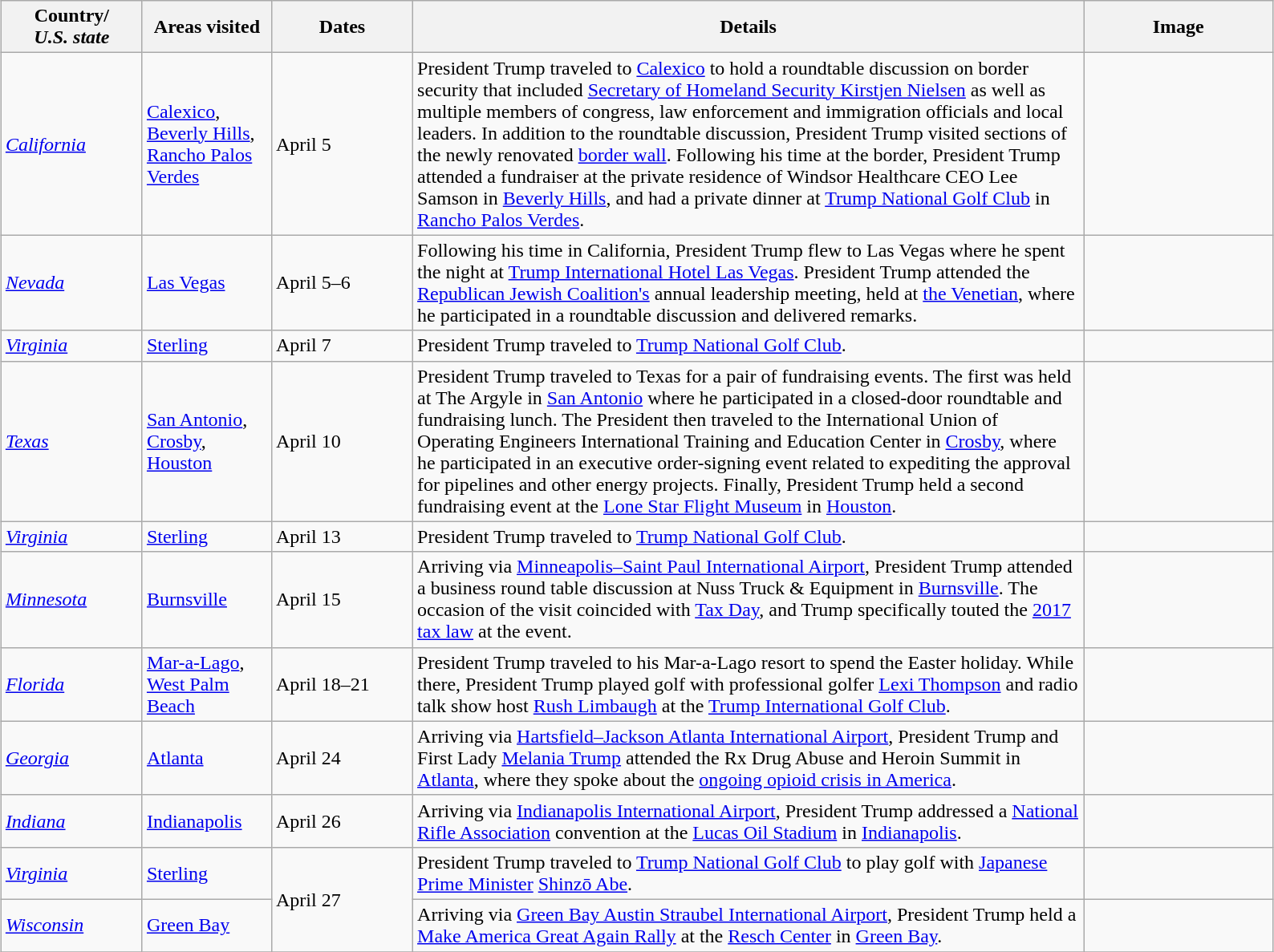<table class="wikitable" style="margin: 1em auto 1em auto">
<tr>
<th width=110>Country/<br><em>U.S. state</em></th>
<th width=100>Areas visited</th>
<th width=110>Dates</th>
<th width=550>Details</th>
<th width=150>Image</th>
</tr>
<tr>
<td> <em><a href='#'>California</a></em></td>
<td><a href='#'>Calexico</a>, <a href='#'>Beverly Hills</a>, <a href='#'>Rancho Palos Verdes</a></td>
<td>April 5</td>
<td>President Trump traveled to <a href='#'>Calexico</a> to hold a roundtable discussion on border security that included <a href='#'>Secretary of Homeland Security Kirstjen Nielsen</a> as well as multiple members of congress, law enforcement and immigration officials and local leaders. In addition to the roundtable discussion, President Trump visited sections of the newly renovated <a href='#'>border wall</a>. Following his time at the border, President Trump attended a fundraiser at the private residence of Windsor Healthcare CEO Lee Samson in <a href='#'>Beverly Hills</a>, and had a private dinner at <a href='#'>Trump National Golf Club</a> in <a href='#'>Rancho Palos Verdes</a>.</td>
<td></td>
</tr>
<tr>
<td> <em><a href='#'>Nevada</a></em></td>
<td><a href='#'>Las Vegas</a></td>
<td>April 5–6</td>
<td>Following his time in California, President Trump flew to Las Vegas where he spent the night at <a href='#'>Trump International Hotel Las Vegas</a>. President Trump attended the <a href='#'>Republican Jewish Coalition's</a> annual leadership meeting, held at <a href='#'>the Venetian</a>, where he participated in a roundtable discussion and delivered remarks.</td>
<td></td>
</tr>
<tr>
<td> <em><a href='#'>Virginia</a></em></td>
<td><a href='#'>Sterling</a></td>
<td>April 7</td>
<td>President Trump traveled to <a href='#'>Trump National Golf Club</a>.</td>
<td></td>
</tr>
<tr>
<td> <em><a href='#'>Texas</a></em></td>
<td><a href='#'>San Antonio</a>, <a href='#'>Crosby</a>, <a href='#'>Houston</a></td>
<td>April 10</td>
<td>President Trump traveled to Texas for a pair of fundraising events. The first was held at The Argyle in <a href='#'>San Antonio</a> where he participated in a closed-door roundtable and fundraising lunch. The President then traveled to the International Union of Operating Engineers International Training and Education Center in <a href='#'>Crosby</a>, where he participated in an executive order-signing event related to expediting the approval for pipelines and other energy projects. Finally, President Trump held a second fundraising event at the <a href='#'>Lone Star Flight Museum</a> in <a href='#'>Houston</a>.</td>
<td></td>
</tr>
<tr>
<td> <em><a href='#'>Virginia</a></em></td>
<td><a href='#'>Sterling</a></td>
<td>April 13</td>
<td>President Trump traveled to <a href='#'>Trump National Golf Club</a>.</td>
<td></td>
</tr>
<tr>
<td> <em><a href='#'>Minnesota</a></em></td>
<td><a href='#'>Burnsville</a></td>
<td>April 15</td>
<td>Arriving via <a href='#'>Minneapolis–Saint Paul International Airport</a>, President Trump attended a business round table discussion at Nuss Truck & Equipment in <a href='#'>Burnsville</a>. The occasion of the visit coincided with <a href='#'>Tax Day</a>, and Trump specifically touted the <a href='#'>2017 tax law</a> at the event.</td>
<td></td>
</tr>
<tr>
<td> <em><a href='#'>Florida</a></em></td>
<td><a href='#'>Mar-a-Lago</a>, <a href='#'>West Palm Beach</a></td>
<td>April 18–21</td>
<td>President Trump traveled to his Mar-a-Lago resort to spend the Easter holiday. While there, President Trump played golf with professional golfer <a href='#'>Lexi Thompson</a> and radio talk show host <a href='#'>Rush Limbaugh</a> at the <a href='#'>Trump International Golf Club</a>.</td>
<td></td>
</tr>
<tr>
<td> <em><a href='#'>Georgia</a></em></td>
<td><a href='#'>Atlanta</a></td>
<td>April 24</td>
<td>Arriving via <a href='#'>Hartsfield–Jackson Atlanta International Airport</a>, President Trump and First Lady <a href='#'>Melania Trump</a> attended the Rx Drug Abuse and Heroin Summit in <a href='#'>Atlanta</a>, where they spoke about the <a href='#'>ongoing opioid crisis in America</a>.</td>
<td></td>
</tr>
<tr>
<td> <em><a href='#'>Indiana</a></em></td>
<td><a href='#'>Indianapolis</a></td>
<td>April 26</td>
<td>Arriving via <a href='#'>Indianapolis International Airport</a>, President Trump addressed a <a href='#'>National Rifle Association</a> convention at the <a href='#'>Lucas Oil Stadium</a> in <a href='#'>Indianapolis</a>.</td>
<td></td>
</tr>
<tr>
<td> <em><a href='#'>Virginia</a></em></td>
<td><a href='#'>Sterling</a></td>
<td rowspan=2>April 27</td>
<td>President Trump traveled to <a href='#'>Trump National Golf Club</a> to play golf with <a href='#'>Japanese Prime Minister</a> <a href='#'>Shinzō Abe</a>.</td>
<td></td>
</tr>
<tr>
<td> <em><a href='#'>Wisconsin</a></em></td>
<td><a href='#'>Green Bay</a></td>
<td>Arriving via <a href='#'>Green Bay Austin Straubel International Airport</a>, President Trump held a <a href='#'>Make America Great Again Rally</a> at the <a href='#'>Resch Center</a> in <a href='#'>Green Bay</a>.</td>
<td></td>
</tr>
<tr>
</tr>
</table>
